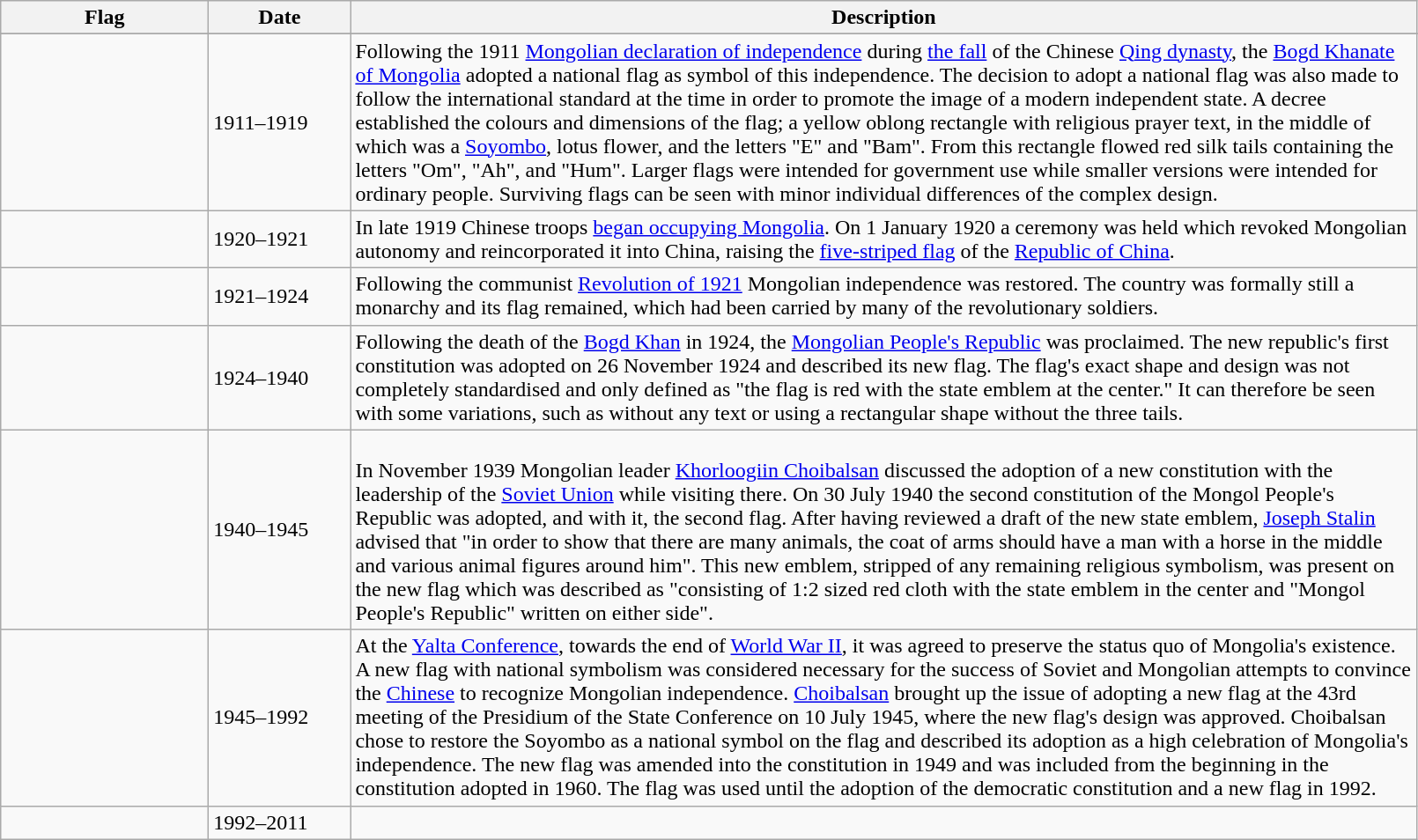<table class="wikitable">
<tr>
<th width="150px">Flag</th>
<th width="100px">Date</th>
<th width="800px">Description</th>
</tr>
<tr>
</tr>
<tr>
</tr>
<tr>
<td></td>
<td>1911–1919</td>
<td>Following the 1911 <a href='#'>Mongolian declaration of independence</a> during <a href='#'>the fall</a> of the Chinese <a href='#'>Qing dynasty</a>, the <a href='#'>Bogd Khanate of Mongolia</a> adopted a national flag as symbol of this independence. The decision to adopt a national flag was also made to follow the international standard at the time in order to promote the image of a modern independent state. A decree established the colours and dimensions of the flag; a yellow oblong rectangle with religious prayer text, in the middle of which was a <a href='#'>Soyombo</a>, lotus flower, and the letters "E" and "Bam". From this rectangle flowed red silk tails containing the letters "Om", "Ah", and "Hum". Larger flags were intended for government use while smaller versions were intended for ordinary people. Surviving flags can be seen with minor individual differences of the complex design.</td>
</tr>
<tr>
<td></td>
<td>1920–1921</td>
<td>In late 1919 Chinese troops <a href='#'>began occupying Mongolia</a>. On 1 January 1920 a ceremony was held which revoked Mongolian autonomy and reincorporated it into China, raising the <a href='#'>five-striped flag</a> of the <a href='#'>Republic of China</a>.</td>
</tr>
<tr>
<td></td>
<td>1921–1924</td>
<td>Following the communist <a href='#'>Revolution of 1921</a> Mongolian independence was restored. The country was formally still a monarchy and its flag remained, which had been carried by many of the revolutionary soldiers.</td>
</tr>
<tr>
<td><br><br></td>
<td>1924–1940</td>
<td>Following the death of the <a href='#'>Bogd Khan</a> in 1924, the <a href='#'>Mongolian People's Republic</a> was proclaimed. The new republic's first constitution was adopted on 26 November 1924 and described its new flag. The flag's exact shape and design was not completely standardised and only defined as "the flag is red with the state emblem at the center." It can therefore be seen with some variations, such as without any text or using a rectangular shape without the three tails.</td>
</tr>
<tr>
<td></td>
<td>1940–1945</td>
<td><br>In November 1939 Mongolian leader <a href='#'>Khorloogiin Choibalsan</a> discussed the adoption of a new constitution with the leadership of the <a href='#'>Soviet Union</a> while visiting there. On 30 July 1940 the second constitution of the Mongol People's Republic was adopted, and with it, the second flag. After having reviewed a draft of the new state emblem, <a href='#'>Joseph Stalin</a> advised that "in order to show that there are many animals, the coat of arms should have a man with a horse in the middle and various animal figures around him". This new emblem, stripped of any remaining religious symbolism, was present on the new flag which was described as "consisting of 1:2 sized red cloth with the state emblem in the center and "Mongol People's Republic" written on either side".</td>
</tr>
<tr>
<td></td>
<td>1945–1992</td>
<td>At the <a href='#'>Yalta Conference</a>, towards the end of <a href='#'>World War II</a>, it was agreed to preserve the status quo of Mongolia's existence. A new flag with national symbolism was considered necessary for the success of Soviet and Mongolian attempts to convince the <a href='#'>Chinese</a> to recognize Mongolian independence. <a href='#'>Choibalsan</a> brought up the issue of adopting a new flag at the 43rd meeting of the Presidium of the State Conference on 10 July 1945, where the new flag's design was approved. Choibalsan chose to restore the Soyombo as a national symbol on the flag and described its adoption as a high celebration of Mongolia's independence. The new flag was amended into the constitution in 1949 and was included from the beginning in the constitution adopted in 1960. The flag was used until the adoption of the democratic constitution and a new flag in 1992.</td>
</tr>
<tr>
<td></td>
<td>1992–2011</td>
<td></td>
</tr>
</table>
